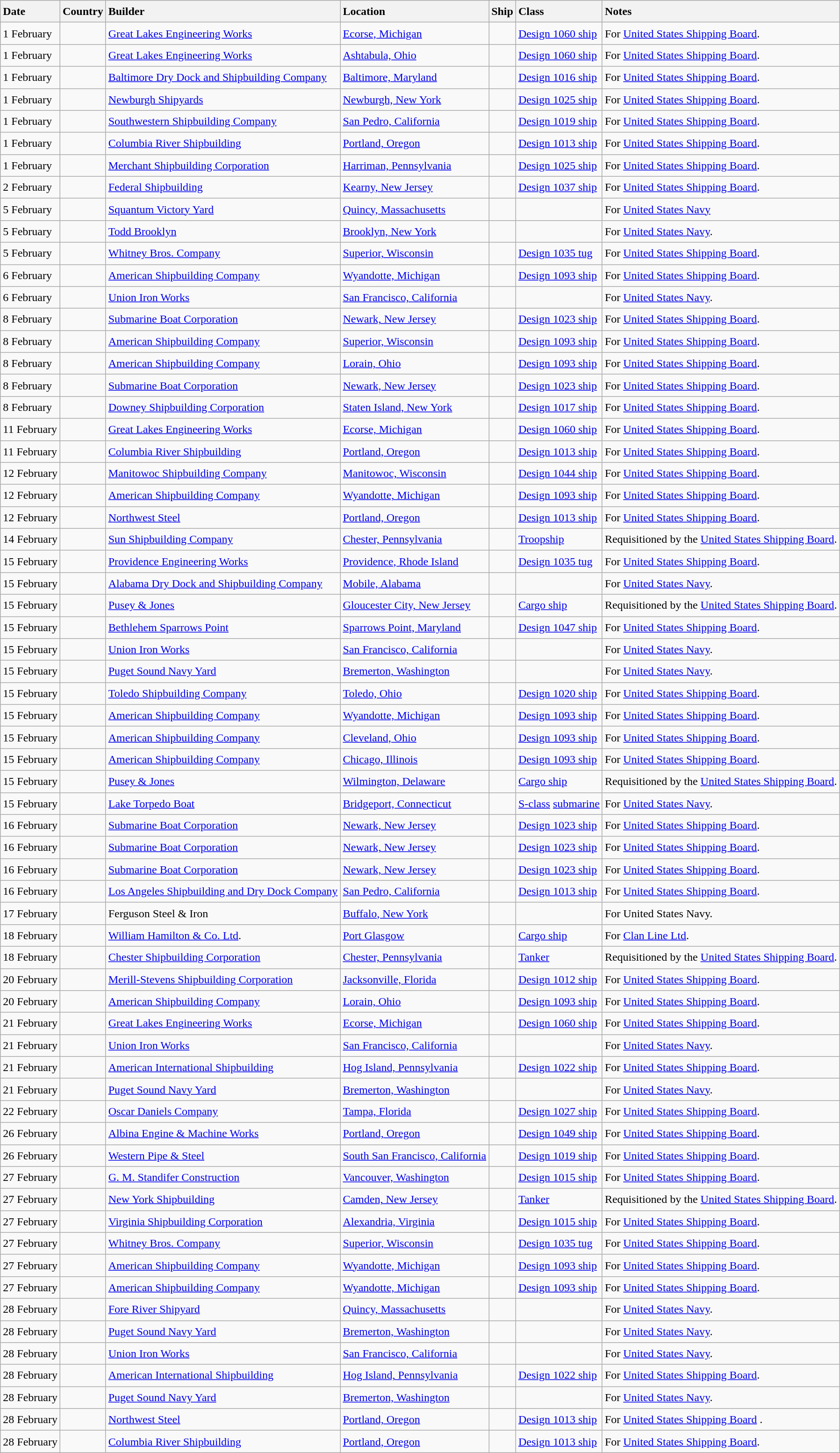<table class="wikitable sortable" style="font-size:1.00em; line-height:1.5em;">
<tr>
<th style="text-align: left;">Date</th>
<th style="text-align: left;">Country</th>
<th style="text-align: left;">Builder</th>
<th style="text-align: left;">Location</th>
<th style="text-align: left;">Ship</th>
<th style="text-align: left;">Class</th>
<th style="text-align: left;">Notes</th>
</tr>
<tr ---->
<td>1 February</td>
<td></td>
<td><a href='#'>Great Lakes Engineering Works</a></td>
<td><a href='#'>Ecorse, Michigan</a></td>
<td><strong></strong></td>
<td><a href='#'>Design 1060 ship</a></td>
<td>For <a href='#'>United States Shipping Board</a>.</td>
</tr>
<tr ---->
<td>1 February</td>
<td></td>
<td><a href='#'>Great Lakes Engineering Works</a></td>
<td><a href='#'>Ashtabula, Ohio</a></td>
<td><strong></strong></td>
<td><a href='#'>Design 1060 ship</a></td>
<td>For <a href='#'>United States Shipping Board</a>.</td>
</tr>
<tr ---->
<td>1 February</td>
<td></td>
<td><a href='#'>Baltimore Dry Dock and Shipbuilding Company</a></td>
<td><a href='#'>Baltimore, Maryland</a></td>
<td><strong></strong></td>
<td><a href='#'>Design 1016 ship</a></td>
<td>For <a href='#'>United States Shipping Board</a>.</td>
</tr>
<tr ---->
<td>1 February</td>
<td></td>
<td><a href='#'>Newburgh Shipyards</a></td>
<td><a href='#'>Newburgh, New York</a></td>
<td><strong></strong></td>
<td><a href='#'>Design 1025 ship</a></td>
<td>For <a href='#'>United States Shipping Board</a>.</td>
</tr>
<tr ---->
<td>1 February</td>
<td></td>
<td><a href='#'>Southwestern Shipbuilding Company</a></td>
<td><a href='#'>San Pedro, California</a></td>
<td><strong></strong></td>
<td><a href='#'>Design 1019 ship</a></td>
<td>For <a href='#'>United States Shipping Board</a>.</td>
</tr>
<tr ---->
<td>1 February</td>
<td></td>
<td><a href='#'>Columbia River Shipbuilding</a></td>
<td><a href='#'>Portland, Oregon</a></td>
<td><strong></strong></td>
<td><a href='#'>Design 1013 ship</a></td>
<td>For <a href='#'>United States Shipping Board</a>.</td>
</tr>
<tr ---->
<td>1 February</td>
<td></td>
<td><a href='#'>Merchant Shipbuilding Corporation</a></td>
<td><a href='#'>Harriman, Pennsylvania</a></td>
<td><strong></strong></td>
<td><a href='#'>Design 1025 ship</a></td>
<td>For <a href='#'>United States Shipping Board</a>.</td>
</tr>
<tr ---->
<td>2 February</td>
<td></td>
<td><a href='#'>Federal Shipbuilding</a></td>
<td><a href='#'>Kearny, New Jersey</a></td>
<td><strong></strong></td>
<td><a href='#'>Design 1037 ship</a></td>
<td>For <a href='#'>United States Shipping Board</a>.</td>
</tr>
<tr ---->
<td>5 February</td>
<td></td>
<td><a href='#'>Squantum Victory Yard</a></td>
<td><a href='#'>Quincy, Massachusetts</a></td>
<td><strong></strong></td>
<td></td>
<td>For <a href='#'>United States Navy</a></td>
</tr>
<tr ---->
<td>5 February</td>
<td></td>
<td><a href='#'>Todd Brooklyn</a></td>
<td><a href='#'>Brooklyn, New York</a></td>
<td><strong></strong></td>
<td></td>
<td>For <a href='#'>United States Navy</a>.</td>
</tr>
<tr ---->
<td>5 February</td>
<td></td>
<td><a href='#'>Whitney Bros. Company</a></td>
<td><a href='#'>Superior, Wisconsin</a></td>
<td><strong></strong></td>
<td><a href='#'>Design 1035 tug</a></td>
<td>For <a href='#'>United States Shipping Board</a>.</td>
</tr>
<tr ---->
<td>6 February</td>
<td></td>
<td><a href='#'>American Shipbuilding Company</a></td>
<td><a href='#'>Wyandotte, Michigan</a></td>
<td><strong></strong></td>
<td><a href='#'>Design 1093 ship</a></td>
<td>For <a href='#'>United States Shipping Board</a>.</td>
</tr>
<tr ---->
<td>6 February</td>
<td></td>
<td><a href='#'>Union Iron Works</a></td>
<td><a href='#'>San Francisco, California</a></td>
<td><strong></strong></td>
<td></td>
<td>For <a href='#'>United States Navy</a>.</td>
</tr>
<tr ---->
<td>8 February</td>
<td></td>
<td><a href='#'>Submarine Boat Corporation</a></td>
<td><a href='#'>Newark, New Jersey</a></td>
<td><strong></strong></td>
<td><a href='#'>Design 1023 ship</a></td>
<td>For <a href='#'>United States Shipping Board</a>.</td>
</tr>
<tr ---->
<td>8 February</td>
<td></td>
<td><a href='#'>American Shipbuilding Company</a></td>
<td><a href='#'>Superior, Wisconsin</a></td>
<td><strong></strong></td>
<td><a href='#'>Design 1093 ship</a></td>
<td>For <a href='#'>United States Shipping Board</a>.</td>
</tr>
<tr ---->
<td>8 February</td>
<td></td>
<td><a href='#'>American Shipbuilding Company</a></td>
<td><a href='#'>Lorain, Ohio</a></td>
<td><strong></strong></td>
<td><a href='#'>Design 1093 ship</a></td>
<td>For <a href='#'>United States Shipping Board</a>.</td>
</tr>
<tr ---->
<td>8 February</td>
<td></td>
<td><a href='#'>Submarine Boat Corporation</a></td>
<td><a href='#'>Newark, New Jersey</a></td>
<td><strong></strong></td>
<td><a href='#'>Design 1023 ship</a></td>
<td>For <a href='#'>United States Shipping Board</a>.</td>
</tr>
<tr ---->
<td>8 February</td>
<td></td>
<td><a href='#'>Downey Shipbuilding Corporation</a></td>
<td><a href='#'>Staten Island, New York</a></td>
<td><strong></strong></td>
<td><a href='#'>Design 1017 ship</a></td>
<td>For <a href='#'>United States Shipping Board</a>.</td>
</tr>
<tr ---->
<td>11 February</td>
<td></td>
<td><a href='#'>Great Lakes Engineering Works</a></td>
<td><a href='#'>Ecorse, Michigan</a></td>
<td><strong></strong></td>
<td><a href='#'>Design 1060 ship</a></td>
<td>For <a href='#'>United States Shipping Board</a>.</td>
</tr>
<tr ---->
<td>11 February</td>
<td></td>
<td><a href='#'>Columbia River Shipbuilding</a></td>
<td><a href='#'>Portland, Oregon</a></td>
<td><strong></strong></td>
<td><a href='#'>Design 1013 ship</a></td>
<td>For <a href='#'>United States Shipping Board</a>.</td>
</tr>
<tr ---->
<td>12 February</td>
<td></td>
<td><a href='#'>Manitowoc Shipbuilding Company</a></td>
<td><a href='#'>Manitowoc, Wisconsin</a></td>
<td><strong></strong></td>
<td><a href='#'>Design 1044 ship</a></td>
<td>For <a href='#'>United States Shipping Board</a>.</td>
</tr>
<tr ---->
<td>12 February</td>
<td></td>
<td><a href='#'>American Shipbuilding Company</a></td>
<td><a href='#'>Wyandotte, Michigan</a></td>
<td><strong></strong></td>
<td><a href='#'>Design 1093 ship</a></td>
<td>For <a href='#'>United States Shipping Board</a>.</td>
</tr>
<tr ---->
<td>12 February</td>
<td></td>
<td><a href='#'>Northwest Steel</a></td>
<td><a href='#'>Portland, Oregon</a></td>
<td><strong></strong></td>
<td><a href='#'>Design 1013 ship</a></td>
<td>For <a href='#'>United States Shipping Board</a>.</td>
</tr>
<tr ---->
<td>14 February</td>
<td></td>
<td><a href='#'>Sun Shipbuilding Company</a></td>
<td><a href='#'>Chester, Pennsylvania</a></td>
<td><strong></strong></td>
<td><a href='#'>Troopship</a></td>
<td>Requisitioned by the <a href='#'>United States Shipping Board</a>.</td>
</tr>
<tr ---->
<td>15 February</td>
<td></td>
<td><a href='#'>Providence Engineering Works</a></td>
<td><a href='#'>Providence, Rhode Island</a></td>
<td><strong></strong></td>
<td><a href='#'>Design 1035 tug</a></td>
<td>For <a href='#'>United States Shipping Board</a>.</td>
</tr>
<tr ---->
<td>15 February</td>
<td></td>
<td><a href='#'>Alabama Dry Dock and Shipbuilding Company</a></td>
<td><a href='#'>Mobile, Alabama</a></td>
<td><strong></strong></td>
<td></td>
<td>For <a href='#'>United States Navy</a>.</td>
</tr>
<tr ---->
<td>15 February</td>
<td></td>
<td><a href='#'>Pusey & Jones</a></td>
<td><a href='#'>Gloucester City, New Jersey</a></td>
<td><strong></strong></td>
<td><a href='#'>Cargo ship</a></td>
<td>Requisitioned by the <a href='#'>United States Shipping Board</a>.</td>
</tr>
<tr ---->
<td>15 February</td>
<td></td>
<td><a href='#'>Bethlehem Sparrows Point</a></td>
<td><a href='#'>Sparrows Point, Maryland</a></td>
<td><strong></strong></td>
<td><a href='#'>Design 1047 ship</a></td>
<td>For <a href='#'>United States Shipping Board</a>.</td>
</tr>
<tr ---->
<td>15 February</td>
<td></td>
<td><a href='#'>Union Iron Works</a></td>
<td><a href='#'>San Francisco, California</a></td>
<td><strong></strong></td>
<td></td>
<td>For <a href='#'>United States Navy</a>.</td>
</tr>
<tr ---->
<td>15 February</td>
<td></td>
<td><a href='#'>Puget Sound Navy Yard</a></td>
<td><a href='#'>Bremerton, Washington</a></td>
<td><strong></strong></td>
<td></td>
<td>For <a href='#'>United States Navy</a>.</td>
</tr>
<tr ---->
<td>15 February</td>
<td></td>
<td><a href='#'>Toledo Shipbuilding Company</a></td>
<td><a href='#'>Toledo, Ohio</a></td>
<td><strong></strong></td>
<td><a href='#'>Design 1020 ship</a></td>
<td>For <a href='#'>United States Shipping Board</a>.</td>
</tr>
<tr ---->
<td>15 February</td>
<td></td>
<td><a href='#'>American Shipbuilding Company</a></td>
<td><a href='#'>Wyandotte, Michigan</a></td>
<td><strong></strong></td>
<td><a href='#'>Design 1093 ship</a></td>
<td>For <a href='#'>United States Shipping Board</a>.</td>
</tr>
<tr ---->
<td>15 February</td>
<td></td>
<td><a href='#'>American Shipbuilding Company</a></td>
<td><a href='#'>Cleveland, Ohio</a></td>
<td><strong></strong></td>
<td><a href='#'>Design 1093 ship</a></td>
<td>For <a href='#'>United States Shipping Board</a>.</td>
</tr>
<tr ---->
<td>15 February</td>
<td></td>
<td><a href='#'>American Shipbuilding Company</a></td>
<td><a href='#'>Chicago, Illinois</a></td>
<td><strong></strong></td>
<td><a href='#'>Design 1093 ship</a></td>
<td>For <a href='#'>United States Shipping Board</a>.</td>
</tr>
<tr ---->
<td>15 February</td>
<td></td>
<td><a href='#'>Pusey & Jones</a></td>
<td><a href='#'>Wilmington, Delaware</a></td>
<td><strong></strong></td>
<td><a href='#'>Cargo ship</a></td>
<td>Requisitioned by the <a href='#'>United States Shipping Board</a>.</td>
</tr>
<tr ---->
<td>15 February</td>
<td></td>
<td><a href='#'>Lake Torpedo Boat</a></td>
<td><a href='#'>Bridgeport, Connecticut</a></td>
<td><strong></strong></td>
<td><a href='#'>S-class</a> <a href='#'>submarine</a></td>
<td>For <a href='#'>United States Navy</a>.</td>
</tr>
<tr ---->
<td>16 February</td>
<td></td>
<td><a href='#'>Submarine Boat Corporation</a></td>
<td><a href='#'>Newark, New Jersey</a></td>
<td><strong></strong></td>
<td><a href='#'>Design 1023 ship</a></td>
<td>For <a href='#'>United States Shipping Board</a>.</td>
</tr>
<tr ---->
<td>16 February</td>
<td></td>
<td><a href='#'>Submarine Boat Corporation</a></td>
<td><a href='#'>Newark, New Jersey</a></td>
<td><strong></strong></td>
<td><a href='#'>Design 1023 ship</a></td>
<td>For <a href='#'>United States Shipping Board</a>.</td>
</tr>
<tr ---->
<td>16 February</td>
<td></td>
<td><a href='#'>Submarine Boat Corporation</a></td>
<td><a href='#'>Newark, New Jersey</a></td>
<td><strong></strong></td>
<td><a href='#'>Design 1023 ship</a></td>
<td>For <a href='#'>United States Shipping Board</a>.</td>
</tr>
<tr ---->
<td>16 February</td>
<td></td>
<td><a href='#'>Los Angeles Shipbuilding and Dry Dock Company</a></td>
<td><a href='#'>San Pedro, California</a></td>
<td><strong></strong></td>
<td><a href='#'>Design 1013 ship</a></td>
<td>For <a href='#'>United States Shipping Board</a>.</td>
</tr>
<tr ---->
<td>17 February</td>
<td></td>
<td>Ferguson Steel & Iron</td>
<td><a href='#'>Buffalo, New York</a></td>
<td><strong></strong></td>
<td></td>
<td>For United States Navy.</td>
</tr>
<tr ---->
<td>18 February</td>
<td></td>
<td><a href='#'>William Hamilton & Co. Ltd</a>.</td>
<td><a href='#'>Port Glasgow</a></td>
<td><strong></strong></td>
<td><a href='#'>Cargo ship</a></td>
<td>For <a href='#'>Clan Line Ltd</a>.</td>
</tr>
<tr ---->
<td>18 February</td>
<td></td>
<td><a href='#'>Chester Shipbuilding Corporation</a></td>
<td><a href='#'>Chester, Pennsylvania</a></td>
<td><strong></strong></td>
<td><a href='#'>Tanker</a></td>
<td>Requisitioned by the <a href='#'>United States Shipping Board</a>.</td>
</tr>
<tr ---->
<td>20 February</td>
<td></td>
<td><a href='#'>Merill-Stevens Shipbuilding Corporation</a></td>
<td><a href='#'>Jacksonville, Florida</a></td>
<td><strong></strong></td>
<td><a href='#'>Design 1012 ship</a></td>
<td>For <a href='#'>United States Shipping Board</a>.</td>
</tr>
<tr ---->
<td>20 February</td>
<td></td>
<td><a href='#'>American Shipbuilding Company</a></td>
<td><a href='#'>Lorain, Ohio</a></td>
<td><strong></strong></td>
<td><a href='#'>Design 1093 ship</a></td>
<td>For <a href='#'>United States Shipping Board</a>.</td>
</tr>
<tr ---->
<td>21 February</td>
<td></td>
<td><a href='#'>Great Lakes Engineering Works</a></td>
<td><a href='#'>Ecorse, Michigan</a></td>
<td><strong></strong></td>
<td><a href='#'>Design 1060 ship</a></td>
<td>For <a href='#'>United States Shipping Board</a>.</td>
</tr>
<tr ---->
<td>21 February</td>
<td></td>
<td><a href='#'>Union Iron Works</a></td>
<td><a href='#'>San Francisco, California</a></td>
<td><strong></strong></td>
<td></td>
<td>For <a href='#'>United States Navy</a>.</td>
</tr>
<tr ---->
<td>21 February</td>
<td></td>
<td><a href='#'>American International Shipbuilding</a></td>
<td><a href='#'>Hog Island, Pennsylvania</a></td>
<td><strong></strong></td>
<td><a href='#'>Design 1022 ship</a></td>
<td>For <a href='#'>United States Shipping Board</a>.</td>
</tr>
<tr ---->
<td>21 February</td>
<td></td>
<td><a href='#'>Puget Sound Navy Yard</a></td>
<td><a href='#'>Bremerton, Washington</a></td>
<td><strong></strong></td>
<td></td>
<td>For <a href='#'>United States Navy</a>.</td>
</tr>
<tr ---->
<td>22 February</td>
<td></td>
<td><a href='#'>Oscar Daniels Company</a></td>
<td><a href='#'>Tampa, Florida</a></td>
<td><strong></strong></td>
<td><a href='#'>Design 1027 ship</a></td>
<td>For <a href='#'>United States Shipping Board</a>.</td>
</tr>
<tr ---->
<td>26 February</td>
<td></td>
<td><a href='#'>Albina Engine & Machine Works</a></td>
<td><a href='#'>Portland, Oregon</a></td>
<td><strong></strong></td>
<td><a href='#'>Design 1049 ship</a></td>
<td>For <a href='#'>United States Shipping Board</a>.</td>
</tr>
<tr ---->
<td>26 February</td>
<td></td>
<td><a href='#'>Western Pipe & Steel</a></td>
<td><a href='#'>South San Francisco, California</a></td>
<td><strong></strong></td>
<td><a href='#'>Design 1019 ship</a></td>
<td>For <a href='#'>United States Shipping Board</a>.</td>
</tr>
<tr ---->
<td>27 February</td>
<td></td>
<td><a href='#'>G. M. Standifer Construction</a></td>
<td><a href='#'>Vancouver, Washington</a></td>
<td><strong></strong></td>
<td><a href='#'>Design 1015 ship</a></td>
<td>For <a href='#'>United States Shipping Board</a>.</td>
</tr>
<tr ---->
<td>27 February</td>
<td></td>
<td><a href='#'>New York Shipbuilding</a></td>
<td><a href='#'>Camden, New Jersey</a></td>
<td><strong></strong></td>
<td><a href='#'>Tanker</a></td>
<td>Requisitioned by the <a href='#'>United States Shipping Board</a>.</td>
</tr>
<tr ---->
<td>27 February</td>
<td></td>
<td><a href='#'>Virginia Shipbuilding Corporation</a></td>
<td><a href='#'>Alexandria, Virginia</a></td>
<td><strong></strong></td>
<td><a href='#'>Design 1015 ship</a></td>
<td>For <a href='#'>United States Shipping Board</a>.</td>
</tr>
<tr ---->
<td>27 February</td>
<td></td>
<td><a href='#'>Whitney Bros. Company</a></td>
<td><a href='#'>Superior, Wisconsin</a></td>
<td><strong></strong></td>
<td><a href='#'>Design 1035 tug</a></td>
<td>For <a href='#'>United States Shipping Board</a>.</td>
</tr>
<tr ---->
<td>27 February</td>
<td></td>
<td><a href='#'>American Shipbuilding Company</a></td>
<td><a href='#'>Wyandotte, Michigan</a></td>
<td><strong></strong></td>
<td><a href='#'>Design 1093 ship</a></td>
<td>For <a href='#'>United States Shipping Board</a>.</td>
</tr>
<tr ---->
<td>27 February</td>
<td></td>
<td><a href='#'>American Shipbuilding Company</a></td>
<td><a href='#'>Wyandotte, Michigan</a></td>
<td><strong></strong></td>
<td><a href='#'>Design 1093 ship</a></td>
<td>For <a href='#'>United States Shipping Board</a>.</td>
</tr>
<tr ---->
<td>28 February</td>
<td></td>
<td><a href='#'>Fore River Shipyard</a></td>
<td><a href='#'>Quincy, Massachusetts</a></td>
<td><strong></strong></td>
<td></td>
<td>For <a href='#'>United States Navy</a>.</td>
</tr>
<tr ---->
<td>28 February</td>
<td></td>
<td><a href='#'>Puget Sound Navy Yard</a></td>
<td><a href='#'>Bremerton, Washington</a></td>
<td><strong></strong></td>
<td></td>
<td>For <a href='#'>United States Navy</a>.</td>
</tr>
<tr ---->
<td>28 February</td>
<td></td>
<td><a href='#'>Union Iron Works</a></td>
<td><a href='#'>San Francisco, California</a></td>
<td><strong></strong></td>
<td></td>
<td>For <a href='#'>United States Navy</a>.</td>
</tr>
<tr ---->
<td>28 February</td>
<td></td>
<td><a href='#'>American International Shipbuilding</a></td>
<td><a href='#'>Hog Island, Pennsylvania</a></td>
<td><strong></strong></td>
<td><a href='#'>Design 1022 ship</a></td>
<td>For <a href='#'>United States Shipping Board</a>.</td>
</tr>
<tr ---->
<td>28 February</td>
<td></td>
<td><a href='#'>Puget Sound Navy Yard</a></td>
<td><a href='#'>Bremerton, Washington</a></td>
<td><strong></strong></td>
<td></td>
<td>For <a href='#'>United States Navy</a>.</td>
</tr>
<tr ---->
<td>28 February</td>
<td></td>
<td><a href='#'>Northwest Steel</a></td>
<td><a href='#'>Portland, Oregon</a></td>
<td><strong></strong></td>
<td><a href='#'>Design 1013 ship</a></td>
<td>For <a href='#'>United States Shipping Board</a> .</td>
</tr>
<tr ---->
<td>28 February</td>
<td></td>
<td><a href='#'>Columbia River Shipbuilding</a></td>
<td><a href='#'>Portland, Oregon</a></td>
<td><strong></strong></td>
<td><a href='#'>Design 1013 ship</a></td>
<td>For <a href='#'>United States Shipping Board</a>.</td>
</tr>
</table>
